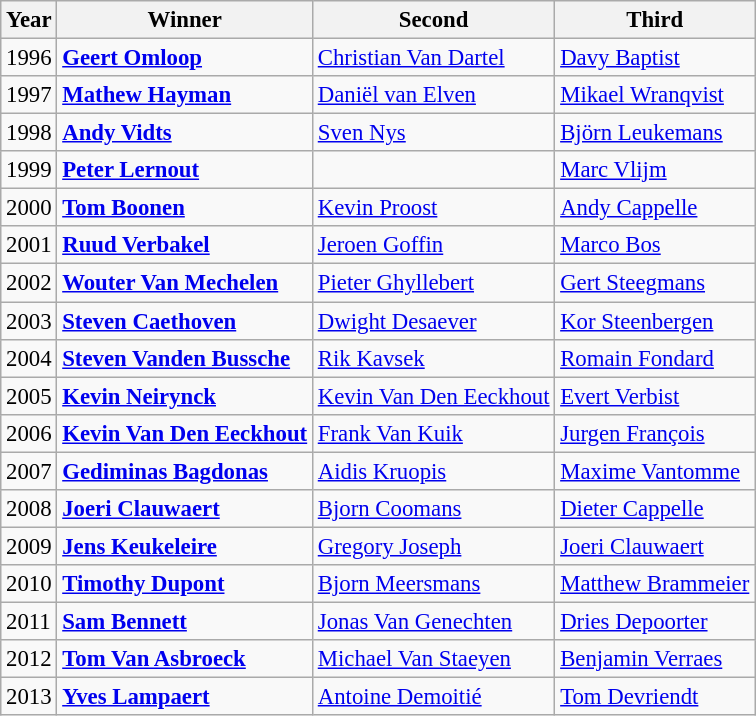<table class="wikitable sortable" style="font-size:95%">
<tr>
<th>Year</th>
<th colspan=1>Winner</th>
<th Colspan=1>Second</th>
<th Colspan=1>Third</th>
</tr>
<tr>
<td>1996</td>
<td> <strong><a href='#'>Geert Omloop</a></strong></td>
<td> <a href='#'>Christian Van Dartel</a></td>
<td> <a href='#'>Davy Baptist</a></td>
</tr>
<tr>
<td>1997</td>
<td> <strong><a href='#'>Mathew Hayman</a></strong></td>
<td> <a href='#'>Daniël van Elven</a></td>
<td> <a href='#'>Mikael Wranqvist</a></td>
</tr>
<tr>
<td>1998</td>
<td> <strong><a href='#'>Andy Vidts</a></strong></td>
<td> <a href='#'>Sven Nys</a></td>
<td> <a href='#'>Björn Leukemans</a></td>
</tr>
<tr>
<td>1999</td>
<td> <strong><a href='#'>Peter Lernout</a></strong></td>
<td> </td>
<td> <a href='#'>Marc Vlijm</a></td>
</tr>
<tr>
<td>2000</td>
<td> <strong><a href='#'>Tom Boonen</a></strong></td>
<td> <a href='#'>Kevin Proost</a></td>
<td> <a href='#'>Andy Cappelle</a></td>
</tr>
<tr>
<td>2001</td>
<td> <strong><a href='#'>Ruud Verbakel</a></strong></td>
<td> <a href='#'>Jeroen Goffin</a></td>
<td> <a href='#'>Marco Bos</a></td>
</tr>
<tr>
<td>2002</td>
<td> <strong><a href='#'>Wouter Van Mechelen</a></strong></td>
<td> <a href='#'>Pieter Ghyllebert</a></td>
<td> <a href='#'>Gert Steegmans</a></td>
</tr>
<tr>
<td>2003</td>
<td> <strong><a href='#'>Steven Caethoven</a></strong></td>
<td> <a href='#'>Dwight Desaever</a></td>
<td> <a href='#'>Kor Steenbergen</a></td>
</tr>
<tr>
<td>2004</td>
<td> <strong><a href='#'>Steven Vanden Bussche</a></strong></td>
<td> <a href='#'>Rik Kavsek</a></td>
<td> <a href='#'>Romain Fondard</a></td>
</tr>
<tr>
<td>2005</td>
<td> <strong><a href='#'>Kevin Neirynck</a></strong></td>
<td> <a href='#'>Kevin Van Den Eeckhout</a></td>
<td> <a href='#'>Evert Verbist</a></td>
</tr>
<tr>
<td>2006</td>
<td> <strong><a href='#'>Kevin Van Den Eeckhout</a></strong></td>
<td> <a href='#'>Frank Van Kuik</a></td>
<td> <a href='#'>Jurgen François</a></td>
</tr>
<tr>
<td>2007</td>
<td> <strong><a href='#'>Gediminas Bagdonas</a></strong></td>
<td> <a href='#'>Aidis Kruopis</a></td>
<td> <a href='#'>Maxime Vantomme</a></td>
</tr>
<tr>
<td>2008</td>
<td> <strong><a href='#'>Joeri Clauwaert</a></strong></td>
<td> <a href='#'>Bjorn Coomans</a></td>
<td> <a href='#'>Dieter Cappelle</a></td>
</tr>
<tr>
<td>2009</td>
<td> <strong><a href='#'>Jens Keukeleire</a></strong></td>
<td> <a href='#'>Gregory Joseph</a></td>
<td> <a href='#'>Joeri Clauwaert</a></td>
</tr>
<tr>
<td>2010</td>
<td> <strong><a href='#'>Timothy Dupont</a></strong></td>
<td> <a href='#'>Bjorn Meersmans</a></td>
<td> <a href='#'>Matthew Brammeier</a></td>
</tr>
<tr>
<td>2011</td>
<td> <strong><a href='#'>Sam Bennett</a></strong></td>
<td> <a href='#'>Jonas Van Genechten</a></td>
<td> <a href='#'>Dries Depoorter</a></td>
</tr>
<tr>
<td>2012</td>
<td> <strong><a href='#'>Tom Van Asbroeck</a></strong></td>
<td> <a href='#'>Michael Van Staeyen</a></td>
<td> <a href='#'>Benjamin Verraes</a></td>
</tr>
<tr>
<td>2013</td>
<td> <strong><a href='#'>Yves Lampaert</a></strong></td>
<td> <a href='#'>Antoine Demoitié</a></td>
<td> <a href='#'>Tom Devriendt</a></td>
</tr>
</table>
